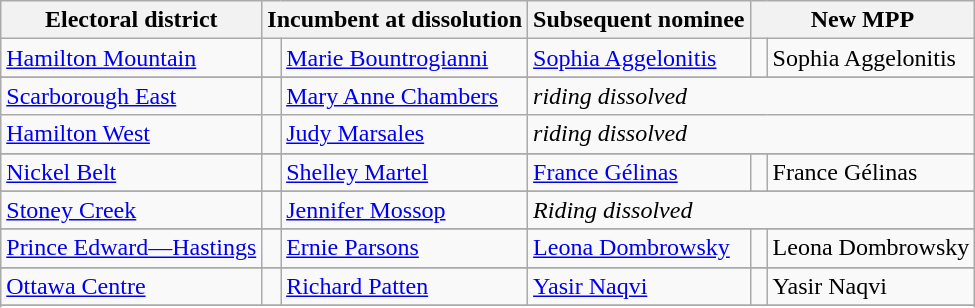<table class="wikitable">
<tr>
<th>Electoral district</th>
<th colspan="2">Incumbent at dissolution</th>
<th>Subsequent nominee</th>
<th colspan="2">New MPP</th>
</tr>
<tr>
<td><a href='#'>Hamilton Mountain</a></td>
<td> </td>
<td><a href='#'>Marie Bountrogianni</a></td>
<td><a href='#'>Sophia Aggelonitis</a></td>
<td> </td>
<td>Sophia Aggelonitis</td>
</tr>
<tr>
</tr>
<tr>
<td><a href='#'>Scarborough East</a></td>
<td> </td>
<td><a href='#'>Mary Anne Chambers</a></td>
<td colspan="3"><em>riding dissolved</em></td>
</tr>
<tr>
<td><a href='#'>Hamilton West</a></td>
<td> </td>
<td><a href='#'>Judy Marsales</a></td>
<td colspan="3"><em>riding dissolved</em></td>
</tr>
<tr>
</tr>
<tr>
<td><a href='#'>Nickel Belt</a></td>
<td> </td>
<td><a href='#'>Shelley Martel</a></td>
<td><a href='#'>France Gélinas</a></td>
<td> </td>
<td>France Gélinas</td>
</tr>
<tr>
</tr>
<tr>
<td><a href='#'>Stoney Creek</a></td>
<td> </td>
<td><a href='#'>Jennifer Mossop</a></td>
<td colspan="3"><em>Riding dissolved</em></td>
</tr>
<tr>
</tr>
<tr>
<td><a href='#'>Prince Edward—Hastings</a></td>
<td> </td>
<td><a href='#'>Ernie Parsons</a></td>
<td><a href='#'>Leona Dombrowsky</a></td>
<td> </td>
<td>Leona Dombrowsky</td>
</tr>
<tr>
</tr>
<tr>
<td><a href='#'>Ottawa Centre</a></td>
<td> </td>
<td><a href='#'>Richard Patten</a></td>
<td><a href='#'>Yasir Naqvi</a></td>
<td> </td>
<td>Yasir Naqvi</td>
</tr>
<tr>
</tr>
<tr>
</tr>
</table>
